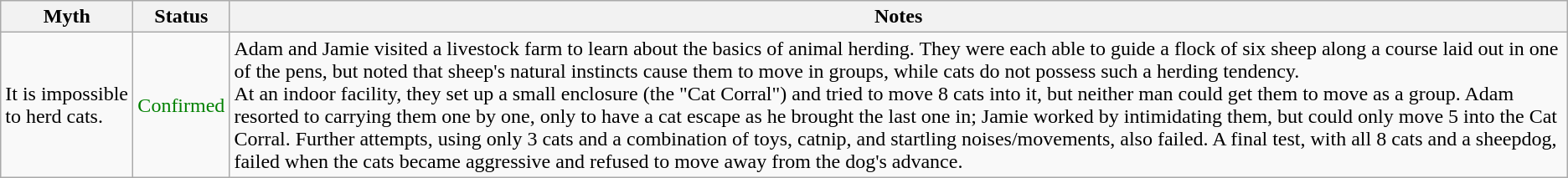<table class="wikitable plainrowheaders">
<tr>
<th scope"col">Myth</th>
<th scope"col">Status</th>
<th scope"col">Notes</th>
</tr>
<tr>
<td scope"row">It is impossible to herd cats.</td>
<td style="color:green">Confirmed</td>
<td>Adam and Jamie visited a livestock farm to learn about the basics of animal herding. They were each able to guide a flock of six sheep along a course laid out in one of the pens, but noted that sheep's natural instincts cause them to move in groups, while cats do not possess such a herding tendency.<br>At an indoor facility, they set up a small enclosure (the "Cat Corral") and tried to move 8 cats into it, but neither man could get them to move as a group. Adam resorted to carrying them one by one, only to have a cat escape as he brought the last one in; Jamie worked by intimidating them, but could only move 5 into the Cat Corral. Further attempts, using only 3 cats and a combination of toys, catnip, and startling noises/movements, also failed. A final test, with all 8 cats and a sheepdog, failed when the cats became aggressive and refused to move away from the dog's advance.</td>
</tr>
</table>
